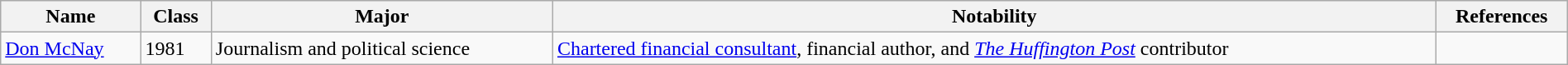<table class="wikitable" style="width:100%;">
<tr>
<th>Name</th>
<th>Class</th>
<th>Major</th>
<th>Notability</th>
<th>References</th>
</tr>
<tr>
<td><a href='#'>Don McNay</a></td>
<td>1981</td>
<td>Journalism and political science</td>
<td><a href='#'>Chartered financial consultant</a>, financial author, and <em><a href='#'>The Huffington Post</a></em> contributor</td>
<td></td>
</tr>
</table>
